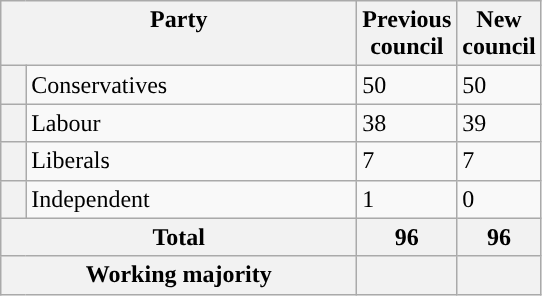<table class="wikitable">
<tr>
<th valign=top colspan="2" style="width: 230px">Party</th>
<th valign=top style="width: 30px">Previous council</th>
<th valign=top style="width: 30px">New council</th>
</tr>
<tr>
<th style="background-color: "></th>
<td>Conservatives</td>
<td>50</td>
<td>50</td>
</tr>
<tr>
<th style="background-color: "></th>
<td>Labour</td>
<td>38</td>
<td>39</td>
</tr>
<tr>
<th style="background-color: "></th>
<td>Liberals</td>
<td>7</td>
<td>7</td>
</tr>
<tr>
<th style="background-color: "></th>
<td>Independent</td>
<td>1</td>
<td>0</td>
</tr>
<tr>
<th colspan=2>Total</th>
<th style="text-align: center">96</th>
<th colspan=3>96</th>
</tr>
<tr>
<th colspan=2>Working majority</th>
<th></th>
<th></th>
</tr>
</table>
